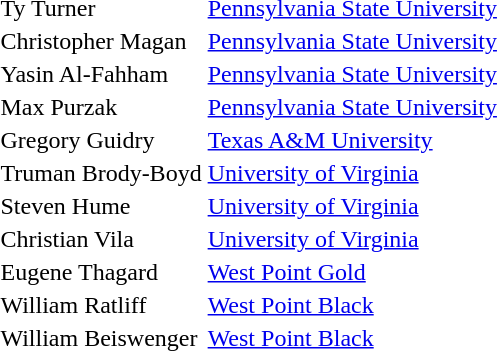<table>
<tr>
<td>Ty Turner</td>
<td><a href='#'>Pennsylvania State University</a></td>
</tr>
<tr>
<td>Christopher Magan</td>
<td><a href='#'>Pennsylvania State University</a></td>
</tr>
<tr>
<td>Yasin Al-Fahham</td>
<td><a href='#'>Pennsylvania State University</a></td>
</tr>
<tr>
<td>Max Purzak</td>
<td><a href='#'>Pennsylvania State University</a></td>
</tr>
<tr>
<td>Gregory Guidry</td>
<td><a href='#'>Texas A&M University</a></td>
</tr>
<tr>
<td>Truman Brody-Boyd</td>
<td><a href='#'>University of Virginia</a></td>
</tr>
<tr>
<td>Steven Hume</td>
<td><a href='#'>University of Virginia</a></td>
</tr>
<tr>
<td>Christian Vila</td>
<td><a href='#'>University of Virginia</a></td>
</tr>
<tr>
<td>Eugene Thagard</td>
<td><a href='#'>West Point Gold</a></td>
</tr>
<tr>
<td>William Ratliff</td>
<td><a href='#'>West Point Black</a></td>
</tr>
<tr>
<td>William Beiswenger</td>
<td><a href='#'>West Point Black</a></td>
</tr>
</table>
